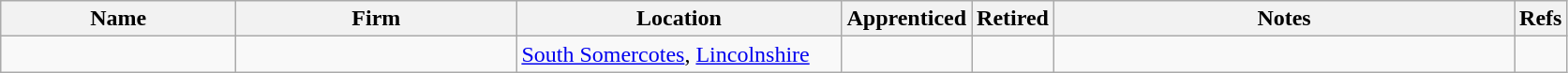<table class="sortable wikitable sort-under">
<tr>
<th style="width:10em;">Name</th>
<th style="width:12em;">Firm</th>
<th style="width:14em;">Location</th>
<th style="width:1.5em;">Apprenticed</th>
<th style="width:1.5em;">Retired</th>
<th style="width:20em;" class=unsortable>Notes</th>
<th style="width: 1em;" class=unsortable>Refs</th>
</tr>
<tr>
<td></td>
<td></td>
<td><a href='#'>South Somercotes</a>, <a href='#'>Lincolnshire</a></td>
<td></td>
<td></td>
<td></td>
<td></td>
</tr>
</table>
